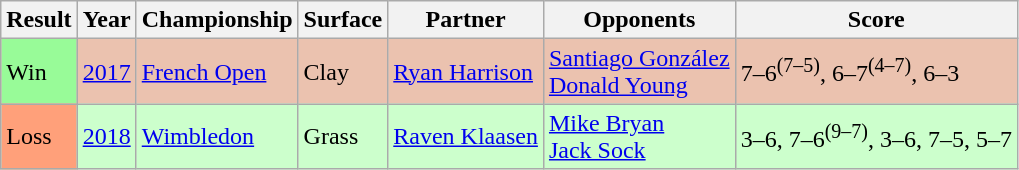<table class="sortable wikitable">
<tr>
<th>Result</th>
<th>Year</th>
<th>Championship</th>
<th>Surface</th>
<th>Partner</th>
<th>Opponents</th>
<th class="unsortable">Score</th>
</tr>
<tr style="background:#ebc2af;">
<td bgcolor=98fb98>Win</td>
<td><a href='#'>2017</a></td>
<td><a href='#'>French Open</a></td>
<td>Clay</td>
<td> <a href='#'>Ryan Harrison</a></td>
<td> <a href='#'>Santiago González</a><br> <a href='#'>Donald Young</a></td>
<td>7–6<sup>(7–5)</sup>, 6–7<sup>(4–7)</sup>, 6–3</td>
</tr>
<tr style="background:#cfc;">
<td style="background:#ffa07a;">Loss</td>
<td><a href='#'>2018</a></td>
<td><a href='#'>Wimbledon</a></td>
<td>Grass</td>
<td> <a href='#'>Raven Klaasen</a></td>
<td> <a href='#'>Mike Bryan</a><br> <a href='#'>Jack Sock</a></td>
<td>3–6, 7–6<sup>(9–7)</sup>, 3–6, 7–5, 5–7</td>
</tr>
</table>
